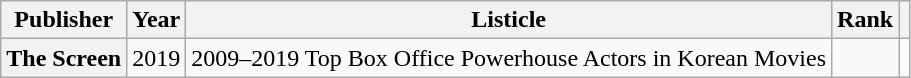<table class="wikitable plainrowheaders sortable" style="margin-right: 0;">
<tr>
<th scope="col">Publisher</th>
<th scope="col">Year</th>
<th scope="col">Listicle</th>
<th scope="col">Rank</th>
<th scope="col" class="unsortable"></th>
</tr>
<tr>
<th scope="row">The Screen</th>
<td>2019</td>
<td>2009–2019 Top Box Office Powerhouse Actors in Korean Movies</td>
<td></td>
<td></td>
</tr>
</table>
